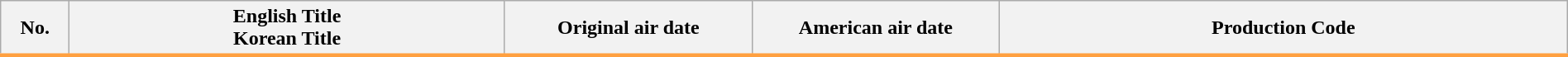<table class="wikitable" style="width:100%; margin:auto; background:#FFF">
<tr style="border-bottom: 3px solid #FFA040">
<th style="width:3em;">No.</th>
<th>English Title<br>Korean Title</th>
<th style="width:12em;">Original air date</th>
<th style="width:12em;">American air date</th>
<th>Production Code<br>











</th>
</tr>
</table>
